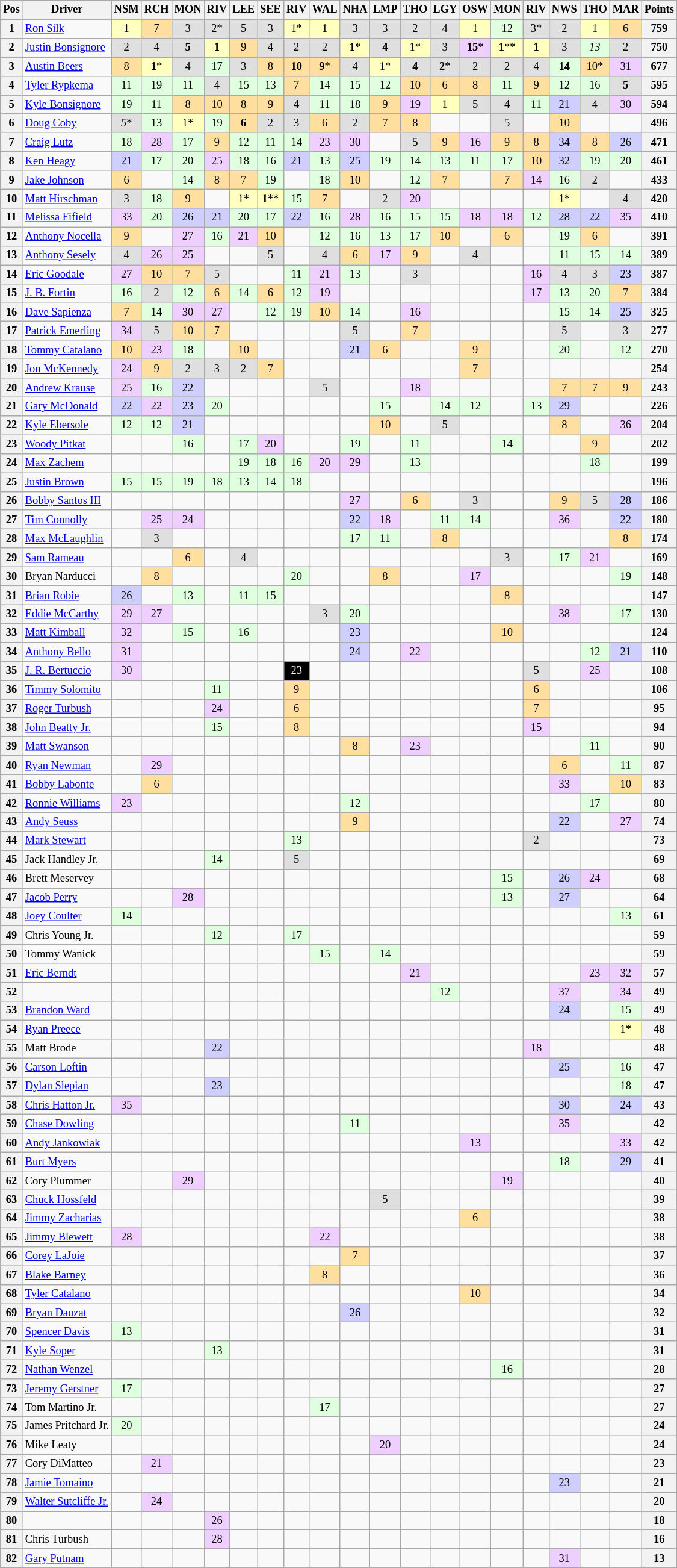<table class="wikitable" style="font-size:77%; text-align:center;">
<tr>
<th valign="middle">Pos</th>
<th valign="middle">Driver</th>
<th>NSM</th>
<th>RCH</th>
<th>MON</th>
<th>RIV</th>
<th>LEE</th>
<th>SEE</th>
<th>RIV</th>
<th>WAL</th>
<th>NHA</th>
<th>LMP</th>
<th>THO</th>
<th>LGY</th>
<th>OSW</th>
<th>MON</th>
<th>RIV</th>
<th>NWS</th>
<th>THO</th>
<th>MAR</th>
<th valign="middle">Points</th>
</tr>
<tr>
<th>1</th>
<td align="left"><a href='#'>Ron Silk</a></td>
<td style="background:#FFFFBF">1</td>
<td style="background:#FFDF9F">7</td>
<td style="background:#DFDFDF">3</td>
<td style="background:#DFDFDF">2*</td>
<td style="background:#DFDFDF">5</td>
<td style="background:#DFDFDF">3</td>
<td style="background:#FFFFBF">1*</td>
<td style="background:#FFFFBF">1</td>
<td style="background:#DFDFDF">3</td>
<td style="background:#DFDFDF">3</td>
<td style="background:#DFDFDF">2</td>
<td style="background:#DFDFDF">4</td>
<td style="background:#FFFFBF">1</td>
<td style="background:#DFFFDF">12</td>
<td style="background:#DFDFDF">3*</td>
<td style="background:#DFDFDF">2</td>
<td style="background:#FFFFBF">1</td>
<td style="background:#FFDF9F">6</td>
<th>759</th>
</tr>
<tr>
<th>2</th>
<td align="left"><a href='#'>Justin Bonsignore</a></td>
<td style="background:#DFDFDF">2</td>
<td style="background:#DFDFDF">4</td>
<td style="background:#DFDFDF"><strong>5</strong></td>
<td style="background:#FFFFBF"><strong>1</strong></td>
<td style="background:#FFDF9F">9</td>
<td style="background:#DFDFDF">4</td>
<td style="background:#DFDFDF">2</td>
<td style="background:#DFDFDF">2</td>
<td style="background:#FFFFBF"><strong>1</strong>*</td>
<td style="background:#DFDFDF"><strong>4</strong></td>
<td style="background:#FFFFBF">1*</td>
<td style="background:#DFDFDF">3</td>
<td style="background:#EFCFFF"><strong>15</strong>*</td>
<td style="background:#FFFFBF"><strong>1</strong>**</td>
<td style="background:#FFFFBF"><strong>1</strong></td>
<td style="background:#DFDFDF">3</td>
<td style="background:#DFFFDF"><em>13</em></td>
<td style="background:#DFDFDF">2</td>
<th>750</th>
</tr>
<tr>
<th>3</th>
<td align="left"><a href='#'>Austin Beers</a></td>
<td style="background:#FFDF9F">8</td>
<td style="background:#FFFFBF"><strong>1</strong>*</td>
<td style="background:#DFDFDF">4</td>
<td style="background:#DFFFDF">17</td>
<td style="background:#DFDFDF">3</td>
<td style="background:#FFDF9F">8</td>
<td style="background:#FFDF9F"><strong>10</strong></td>
<td style="background:#FFDF9F"><strong>9</strong>*</td>
<td style="background:#DFDFDF">4</td>
<td style="background:#FFFFBF">1*</td>
<td style="background:#DFDFDF"><strong>4</strong></td>
<td style="background:#DFDFDF"><strong>2</strong>*</td>
<td style="background:#DFDFDF">2</td>
<td style="background:#DFDFDF">2</td>
<td style="background:#DFDFDF">4</td>
<td style="background:#DFFFDF"><strong>14</strong></td>
<td style="background:#FFDF9F">10*</td>
<td style="background:#EFCFFF">31</td>
<th>677</th>
</tr>
<tr>
<th>4</th>
<td align="left"><a href='#'>Tyler Rypkema</a></td>
<td style="background:#DFFFDF">11</td>
<td style="background:#DFFFDF">19</td>
<td style="background:#DFFFDF">11</td>
<td style="background:#DFDFDF">4</td>
<td style="background:#DFFFDF">15</td>
<td style="background:#DFFFDF">13</td>
<td style="background:#FFDF9F">7</td>
<td style="background:#DFFFDF">14</td>
<td style="background:#DFFFDF">15</td>
<td style="background:#DFFFDF">12</td>
<td style="background:#FFDF9F">10</td>
<td style="background:#FFDF9F">6</td>
<td style="background:#FFDF9F">8</td>
<td style="background:#DFFFDF">11</td>
<td style="background:#FFDF9F">9</td>
<td style="background:#DFFFDF">12</td>
<td style="background:#DFFFDF">16</td>
<td style="background:#DFDFDF"><strong>5</strong></td>
<th>595</th>
</tr>
<tr>
<th>5</th>
<td align="left"><a href='#'>Kyle Bonsignore</a></td>
<td style="background:#DFFFDF">19</td>
<td style="background:#DFFFDF">11</td>
<td style="background:#FFDF9F">8</td>
<td style="background:#FFDF9F">10</td>
<td style="background:#FFDF9F">8</td>
<td style="background:#FFDF9F">9</td>
<td style="background:#DFDFDF">4</td>
<td style="background:#DFFFDF">11</td>
<td style="background:#DFFFDF">18</td>
<td style="background:#FFDF9F">9</td>
<td style="background:#EFCFFF">19</td>
<td style="background:#FFFFBF">1</td>
<td style="background:#DFDFDF">5</td>
<td style="background:#DFDFDF">4</td>
<td style="background:#DFFFDF">11</td>
<td style="background:#CFCFFF">21</td>
<td style="background:#DFDFDF">4</td>
<td style="background:#EFCFFF">30</td>
<th>594</th>
</tr>
<tr>
<th>6</th>
<td align="left"><a href='#'>Doug Coby</a></td>
<td style="background:#DFDFDF"><em>5</em>*</td>
<td style="background:#DFFFDF">13</td>
<td style="background:#FFFFBF">1*</td>
<td style="background:#DFFFDF">19</td>
<td style="background:#FFDF9F"><strong>6</strong></td>
<td style="background:#DFDFDF">2</td>
<td style="background:#DFDFDF">3</td>
<td style="background:#FFDF9F">6</td>
<td style="background:#DFDFDF">2</td>
<td style="background:#FFDF9F">7</td>
<td style="background:#FFDF9F">8</td>
<td></td>
<td></td>
<td style="background:#DFDFDF">5</td>
<td></td>
<td style="background:#FFDF9F">10</td>
<td></td>
<td></td>
<th>496</th>
</tr>
<tr>
<th>7</th>
<td align="left"><a href='#'>Craig Lutz</a></td>
<td style="background:#DFFFDF">18</td>
<td style="background:#EFCFFF">28</td>
<td style="background:#DFFFDF">17</td>
<td style="background:#FFDF9F">9</td>
<td style="background:#DFFFDF">12</td>
<td style="background:#DFFFDF">11</td>
<td style="background:#DFFFDF">14</td>
<td style="background:#EFCFFF">23</td>
<td style="background:#EFCFFF">30</td>
<td></td>
<td style="background:#DFDFDF">5</td>
<td style="background:#FFDF9F">9</td>
<td style="background:#EFCFFF">16</td>
<td style="background:#FFDF9F">9</td>
<td style="background:#FFDF9F">8</td>
<td style="background:#CFCFFF">34</td>
<td style="background:#FFDF9F">8</td>
<td style="background:#CFCFFF">26</td>
<th>471</th>
</tr>
<tr>
<th>8</th>
<td align="left"><a href='#'>Ken Heagy</a></td>
<td style="background:#CFCFFF">21</td>
<td style="background:#DFFFDF">17</td>
<td style="background:#DFFFDF">20</td>
<td style="background:#EFCFFF">25</td>
<td style="background:#DFFFDF">18</td>
<td style="background:#DFFFDF">16</td>
<td style="background:#CFCFFF">21</td>
<td style="background:#DFFFDF">13</td>
<td style="background:#CFCFFF">25</td>
<td style="background:#DFFFDF">19</td>
<td style="background:#DFFFDF">14</td>
<td style="background:#DFFFDF">13</td>
<td style="background:#DFFFDF">11</td>
<td style="background:#DFFFDF">17</td>
<td style="background:#FFDF9F">10</td>
<td style="background:#CFCFFF">32</td>
<td style="background:#DFFFDF">19</td>
<td style="background:#DFFFDF">20</td>
<th>461</th>
</tr>
<tr>
<th>9</th>
<td align="left"><a href='#'>Jake Johnson</a></td>
<td style="background:#FFDF9F">6</td>
<td></td>
<td style="background:#DFFFDF">14</td>
<td style="background:#FFDF9F">8</td>
<td style="background:#FFDF9F">7</td>
<td style="background:#DFFFDF">19</td>
<td></td>
<td style="background:#DFFFDF">18</td>
<td style="background:#FFDF9F">10</td>
<td></td>
<td style="background:#DFFFDF">12</td>
<td style="background:#FFDF9F">7</td>
<td></td>
<td style="background:#FFDF9F">7</td>
<td style="background:#EFCFFF">14</td>
<td style="background:#DFFFDF">16</td>
<td style="background:#DFDFDF">2</td>
<td></td>
<th>433</th>
</tr>
<tr>
<th>10</th>
<td align="left"><a href='#'>Matt Hirschman</a></td>
<td style="background:#DFDFDF">3</td>
<td style="background:#DFFFDF">18</td>
<td style="background:#FFDF9F">9</td>
<td></td>
<td style="background:#FFFFBF">1*</td>
<td style="background:#FFFFBF"><strong>1</strong>**</td>
<td style="background:#DFFFDF">15</td>
<td style="background:#FFDF9F">7</td>
<td></td>
<td style="background:#DFDFDF">2</td>
<td style="background:#EFCFFF">20</td>
<td></td>
<td></td>
<td></td>
<td></td>
<td style="background:#FFFFBF">1*</td>
<td></td>
<td style="background:#DFDFDF">4</td>
<th>420</th>
</tr>
<tr>
<th>11</th>
<td align="left"><a href='#'>Melissa Fifield</a></td>
<td style="background:#EFCFFF">33</td>
<td style="background:#DFFFDF">20</td>
<td style="background:#CFCFFF">26</td>
<td style="background:#CFCFFF">21</td>
<td style="background:#DFFFDF">20</td>
<td style="background:#DFFFDF">17</td>
<td style="background:#CFCFFF">22</td>
<td style="background:#DFFFDF">16</td>
<td style="background:#EFCFFF">28</td>
<td style="background:#DFFFDF">16</td>
<td style="background:#DFFFDF">15</td>
<td style="background:#DFFFDF">15</td>
<td style="background:#EFCFFF">18</td>
<td style="background:#EFCFFF">18</td>
<td style="background:#DFFFDF">12</td>
<td style="background:#CFCFFF">28</td>
<td style="background:#CFCFFF">22</td>
<td style="background:#EFCFFF">35</td>
<th>410</th>
</tr>
<tr>
<th>12</th>
<td align="left"><a href='#'>Anthony Nocella</a></td>
<td style="background:#FFDF9F">9</td>
<td></td>
<td style="background:#EFCFFF">27</td>
<td style="background:#DFFFDF">16</td>
<td style="background:#EFCFFF">21</td>
<td style="background:#FFDF9F">10</td>
<td></td>
<td style="background:#DFFFDF">12</td>
<td style="background:#DFFFDF">16</td>
<td style="background:#DFFFDF">13</td>
<td style="background:#DFFFDF">17</td>
<td style="background:#FFDF9F">10</td>
<td></td>
<td style="background:#FFDF9F">6</td>
<td></td>
<td style="background:#DFFFDF">19</td>
<td style="background:#FFDF9F">6</td>
<td></td>
<th>391</th>
</tr>
<tr>
<th>13</th>
<td align="left"><a href='#'>Anthony Sesely</a></td>
<td style="background:#DFDFDF">4</td>
<td style="background:#EFCFFF">26</td>
<td style="background:#EFCFFF">25</td>
<td></td>
<td></td>
<td style="background:#DFDFDF">5</td>
<td></td>
<td style="background:#DFDFDF">4</td>
<td style="background:#FFDF9F">6</td>
<td style="background:#EFCFFF">17</td>
<td style="background:#FFDF9F">9</td>
<td></td>
<td style="background:#DFDFDF">4</td>
<td></td>
<td></td>
<td style="background:#DFFFDF">11</td>
<td style="background:#DFFFDF">15</td>
<td style="background:#DFFFDF">14</td>
<th>389</th>
</tr>
<tr>
<th>14</th>
<td align="left"><a href='#'>Eric Goodale</a></td>
<td style="background:#EFCFFF">27</td>
<td style="background:#FFDF9F">10</td>
<td style="background:#FFDF9F">7</td>
<td style="background:#DFDFDF">5</td>
<td></td>
<td></td>
<td style="background:#DFFFDF">11</td>
<td style="background:#EFCFFF">21</td>
<td style="background:#DFFFDF">13</td>
<td></td>
<td style="background:#DFDFDF">3</td>
<td></td>
<td></td>
<td></td>
<td style="background:#EFCFFF">16</td>
<td style="background:#DFDFDF">4</td>
<td style="background:#DFDFDF">3</td>
<td style="background:#CFCFFF">23</td>
<th>387</th>
</tr>
<tr>
<th>15</th>
<td align="left"><a href='#'>J. B. Fortin</a></td>
<td style="background:#DFFFDF">16</td>
<td style="background:#DFDFDF">2</td>
<td style="background:#DFFFDF">12</td>
<td style="background:#FFDF9F">6</td>
<td style="background:#DFFFDF">14</td>
<td style="background:#FFDF9F">6</td>
<td style="background:#DFFFDF">12</td>
<td style="background:#EFCFFF">19</td>
<td></td>
<td></td>
<td></td>
<td></td>
<td></td>
<td></td>
<td style="background:#EFCFFF">17</td>
<td style="background:#DFFFDF">13</td>
<td style="background:#DFFFDF">20</td>
<td style="background:#FFDF9F">7</td>
<th>384</th>
</tr>
<tr>
<th>16</th>
<td align="left"><a href='#'>Dave Sapienza</a></td>
<td style="background:#FFDF9F">7</td>
<td style="background:#DFFFDF">14</td>
<td style="background:#EFCFFF">30</td>
<td style="background:#EFCFFF">27</td>
<td></td>
<td style="background:#DFFFDF">12</td>
<td style="background:#DFFFDF">19</td>
<td style="background:#FFDF9F">10</td>
<td style="background:#DFFFDF">14</td>
<td></td>
<td style="background:#EFCFFF">16</td>
<td></td>
<td></td>
<td></td>
<td></td>
<td style="background:#DFFFDF">15</td>
<td style="background:#DFFFDF">14</td>
<td style="background:#CFCFFF">25</td>
<th>325</th>
</tr>
<tr>
<th>17</th>
<td align="left"><a href='#'>Patrick Emerling</a></td>
<td style="background:#EFCFFF">34</td>
<td style="background:#DFDFDF">5</td>
<td style="background:#FFDF9F">10</td>
<td style="background:#FFDF9F">7</td>
<td></td>
<td></td>
<td></td>
<td></td>
<td style="background:#DFDFDF">5</td>
<td></td>
<td style="background:#FFDF9F">7</td>
<td></td>
<td></td>
<td></td>
<td></td>
<td style="background:#DFDFDF">5</td>
<td></td>
<td style="background:#DFDFDF">3</td>
<th>277</th>
</tr>
<tr>
<th>18</th>
<td align="left"><a href='#'>Tommy Catalano</a></td>
<td style="background:#FFDF9F">10</td>
<td style="background:#EFCFFF">23</td>
<td style="background:#DFFFDF">18</td>
<td></td>
<td style="background:#FFDF9F">10</td>
<td></td>
<td></td>
<td></td>
<td style="background:#CFCFFF">21</td>
<td style="background:#FFDF9F">6</td>
<td></td>
<td></td>
<td style="background:#FFDF9F">9</td>
<td></td>
<td></td>
<td style="background:#DFFFDF">20</td>
<td></td>
<td style="background:#DFFFDF">12</td>
<th>270</th>
</tr>
<tr>
<th>19</th>
<td align="left"><a href='#'>Jon McKennedy</a></td>
<td style="background:#EFCFFF">24</td>
<td style="background:#FFDF9F">9</td>
<td style="background:#DFDFDF">2</td>
<td style="background:#DFDFDF">3</td>
<td style="background:#DFDFDF">2</td>
<td style="background:#FFDF9F">7</td>
<td></td>
<td></td>
<td></td>
<td></td>
<td></td>
<td></td>
<td style="background:#FFDF9F">7</td>
<td></td>
<td></td>
<td></td>
<td></td>
<td></td>
<th>254</th>
</tr>
<tr>
<th>20</th>
<td align="left"><a href='#'>Andrew Krause</a></td>
<td style="background:#EFCFFF">25</td>
<td style="background:#DFFFDF">16</td>
<td style="background:#CFCFFF">22</td>
<td></td>
<td></td>
<td></td>
<td></td>
<td style="background:#DFDFDF">5</td>
<td></td>
<td></td>
<td style="background:#EFCFFF">18</td>
<td></td>
<td></td>
<td></td>
<td></td>
<td style="background:#FFDF9F">7</td>
<td style="background:#FFDF9F">7</td>
<td style="background:#FFDF9F">9</td>
<th>243</th>
</tr>
<tr>
<th>21</th>
<td align="left"><a href='#'>Gary McDonald</a></td>
<td style="background:#CFCFFF">22</td>
<td style="background:#EFCFFF">22</td>
<td style="background:#CFCFFF">23</td>
<td style="background:#DFFFDF">20</td>
<td></td>
<td></td>
<td></td>
<td></td>
<td></td>
<td style="background:#DFFFDF">15</td>
<td></td>
<td style="background:#DFFFDF">14</td>
<td style="background:#DFFFDF">12</td>
<td></td>
<td style="background:#DFFFDF">13</td>
<td style="background:#CFCFFF">29</td>
<td></td>
<td></td>
<th>226</th>
</tr>
<tr>
<th>22</th>
<td align="left"><a href='#'>Kyle Ebersole</a></td>
<td style="background:#DFFFDF">12</td>
<td style="background:#DFFFDF">12</td>
<td style="background:#CFCFFF">21</td>
<td></td>
<td></td>
<td></td>
<td></td>
<td></td>
<td></td>
<td style="background:#FFDF9F">10</td>
<td></td>
<td style="background:#DFDFDF">5</td>
<td></td>
<td></td>
<td></td>
<td style="background:#FFDF9F">8</td>
<td></td>
<td style="background:#EFCFFF">36</td>
<th>204</th>
</tr>
<tr>
<th>23</th>
<td align="left"><a href='#'>Woody Pitkat</a></td>
<td></td>
<td></td>
<td style="background:#DFFFDF">16</td>
<td></td>
<td style="background:#DFFFDF">17</td>
<td style="background:#EFCFFF">20</td>
<td></td>
<td></td>
<td style="background:#DFFFDF">19</td>
<td></td>
<td style="background:#DFFFDF">11</td>
<td></td>
<td></td>
<td style="background:#DFFFDF">14</td>
<td></td>
<td></td>
<td style="background:#FFDF9F">9</td>
<td></td>
<th>202</th>
</tr>
<tr>
<th>24</th>
<td align="left"><a href='#'>Max Zachem</a></td>
<td></td>
<td></td>
<td></td>
<td></td>
<td style="background:#DFFFDF">19</td>
<td style="background:#DFFFDF">18</td>
<td style="background:#DFFFDF">16</td>
<td style="background:#EFCFFF">20</td>
<td style="background:#EFCFFF">29</td>
<td></td>
<td style="background:#DFFFDF">13</td>
<td></td>
<td></td>
<td></td>
<td></td>
<td></td>
<td style="background:#DFFFDF">18</td>
<td></td>
<th>199</th>
</tr>
<tr>
<th>25</th>
<td align="left"><a href='#'>Justin Brown</a></td>
<td style="background:#DFFFDF">15</td>
<td style="background:#DFFFDF">15</td>
<td style="background:#DFFFDF">19</td>
<td style="background:#DFFFDF">18</td>
<td style="background:#DFFFDF">13</td>
<td style="background:#DFFFDF">14</td>
<td style="background:#DFFFDF">18</td>
<td></td>
<td></td>
<td></td>
<td></td>
<td></td>
<td></td>
<td></td>
<td></td>
<td></td>
<td></td>
<td></td>
<th>196</th>
</tr>
<tr>
<th>26</th>
<td align="left"><a href='#'>Bobby Santos III</a></td>
<td></td>
<td></td>
<td></td>
<td></td>
<td></td>
<td></td>
<td></td>
<td></td>
<td style="background:#EFCFFF">27</td>
<td></td>
<td style="background:#FFDF9F">6</td>
<td></td>
<td style="background:#DFDFDF">3</td>
<td></td>
<td></td>
<td style="background:#FFDF9F">9</td>
<td style="background:#DFDFDF">5</td>
<td style="background:#CFCFFF">28</td>
<th>186</th>
</tr>
<tr>
<th>27</th>
<td align="left"><a href='#'>Tim Connolly</a></td>
<td></td>
<td style="background:#EFCFFF">25</td>
<td style="background:#EFCFFF">24</td>
<td></td>
<td></td>
<td></td>
<td></td>
<td></td>
<td style="background:#CFCFFF">22</td>
<td style="background:#EFCFFF">18</td>
<td></td>
<td style="background:#DFFFDF">11</td>
<td style="background:#DFFFDF">14</td>
<td></td>
<td></td>
<td style="background:#EFCFFF">36</td>
<td></td>
<td style="background:#CFCFFF">22</td>
<th>180</th>
</tr>
<tr>
<th>28</th>
<td align="left"><a href='#'>Max McLaughlin</a></td>
<td></td>
<td style="background:#DFDFDF">3</td>
<td></td>
<td></td>
<td></td>
<td></td>
<td></td>
<td></td>
<td style="background:#DFFFDF">17</td>
<td style="background:#DFFFDF">11</td>
<td></td>
<td style="background:#FFDF9F">8</td>
<td></td>
<td></td>
<td></td>
<td></td>
<td></td>
<td style="background:#FFDF9F">8</td>
<th>174</th>
</tr>
<tr>
<th>29</th>
<td align="left"><a href='#'>Sam Rameau</a></td>
<td></td>
<td></td>
<td style="background:#FFDF9F">6</td>
<td></td>
<td style="background:#DFDFDF">4</td>
<td></td>
<td></td>
<td></td>
<td></td>
<td></td>
<td></td>
<td></td>
<td></td>
<td style="background:#DFDFDF">3</td>
<td></td>
<td style="background:#DFFFDF">17</td>
<td style="background:#EFCFFF">21</td>
<td></td>
<th>169</th>
</tr>
<tr>
<th>30</th>
<td align="left">Bryan Narducci</td>
<td></td>
<td style="background:#FFDF9F">8</td>
<td></td>
<td></td>
<td></td>
<td></td>
<td style="background:#DFFFDF">20</td>
<td></td>
<td></td>
<td style="background:#FFDF9F">8</td>
<td></td>
<td></td>
<td style="background:#EFCFFF">17</td>
<td></td>
<td></td>
<td></td>
<td></td>
<td style="background:#DFFFDF">19</td>
<th>148</th>
</tr>
<tr>
<th>31</th>
<td align="left"><a href='#'>Brian Robie</a></td>
<td style="background:#CFCFFF">26</td>
<td></td>
<td style="background:#DFFFDF">13</td>
<td></td>
<td style="background:#DFFFDF">11</td>
<td style="background:#DFFFDF">15</td>
<td></td>
<td></td>
<td></td>
<td></td>
<td></td>
<td></td>
<td></td>
<td style="background:#FFDF9F">8</td>
<td></td>
<td></td>
<td></td>
<td></td>
<th>147</th>
</tr>
<tr>
<th>32</th>
<td align="left"><a href='#'>Eddie McCarthy</a></td>
<td style="background:#EFCFFF">29</td>
<td style="background:#EFCFFF">27</td>
<td></td>
<td></td>
<td></td>
<td></td>
<td></td>
<td style="background:#DFDFDF">3</td>
<td style="background:#DFFFDF">20</td>
<td></td>
<td></td>
<td></td>
<td></td>
<td></td>
<td></td>
<td style="background:#EFCFFF">38</td>
<td></td>
<td style="background:#DFFFDF">17</td>
<th>130</th>
</tr>
<tr>
<th>33</th>
<td align="left"><a href='#'>Matt Kimball</a></td>
<td style="background:#EFCFFF">32</td>
<td></td>
<td style="background:#DFFFDF">15</td>
<td></td>
<td style="background:#DFFFDF">16</td>
<td></td>
<td></td>
<td></td>
<td style="background:#CFCFFF">23</td>
<td></td>
<td></td>
<td></td>
<td></td>
<td style="background:#FFDF9F">10</td>
<td></td>
<td></td>
<td></td>
<td></td>
<th>124</th>
</tr>
<tr>
<th>34</th>
<td align="left"><a href='#'>Anthony Bello</a></td>
<td style="background:#EFCFFF">31</td>
<td></td>
<td></td>
<td></td>
<td></td>
<td></td>
<td></td>
<td></td>
<td style="background:#CFCFFF">24</td>
<td></td>
<td style="background:#EFCFFF">22</td>
<td></td>
<td></td>
<td></td>
<td></td>
<td></td>
<td style="background:#DFFFDF">12</td>
<td style="background:#CFCFFF">21</td>
<th>110</th>
</tr>
<tr>
<th>35</th>
<td align="left"><a href='#'>J. R. Bertuccio</a></td>
<td style="background:#EFCFFF">30</td>
<td></td>
<td></td>
<td></td>
<td></td>
<td></td>
<td style="background:#000000;color:white">23</td>
<td></td>
<td></td>
<td></td>
<td></td>
<td></td>
<td></td>
<td></td>
<td style="background:#DFDFDF">5</td>
<td></td>
<td style="background:#EFCFFF">25</td>
<td></td>
<th>108</th>
</tr>
<tr>
<th>36</th>
<td align="left"><a href='#'>Timmy Solomito</a></td>
<td></td>
<td></td>
<td></td>
<td style="background:#DFFFDF">11</td>
<td></td>
<td></td>
<td style="background:#FFDF9F">9</td>
<td></td>
<td></td>
<td></td>
<td></td>
<td></td>
<td></td>
<td></td>
<td style="background:#FFDF9F">6</td>
<td></td>
<td></td>
<td></td>
<th>106</th>
</tr>
<tr>
<th>37</th>
<td align="left"><a href='#'>Roger Turbush</a></td>
<td></td>
<td></td>
<td></td>
<td style="background:#EFCFFF">24</td>
<td></td>
<td></td>
<td style="background:#FFDF9F">6</td>
<td></td>
<td></td>
<td></td>
<td></td>
<td></td>
<td></td>
<td></td>
<td style="background:#FFDF9F">7</td>
<td></td>
<td></td>
<td></td>
<th>95</th>
</tr>
<tr>
<th>38</th>
<td align="left"><a href='#'>John Beatty Jr.</a></td>
<td></td>
<td></td>
<td></td>
<td style="background:#DFFFDF">15</td>
<td></td>
<td></td>
<td style="background:#FFDF9F">8</td>
<td></td>
<td></td>
<td></td>
<td></td>
<td></td>
<td></td>
<td></td>
<td style="background:#EFCFFF">15</td>
<td></td>
<td></td>
<td></td>
<th>94</th>
</tr>
<tr>
<th>39</th>
<td align="left"><a href='#'>Matt Swanson</a></td>
<td></td>
<td></td>
<td></td>
<td></td>
<td></td>
<td></td>
<td></td>
<td></td>
<td style="background:#FFDF9F">8</td>
<td></td>
<td style="background:#EFCFFF">23</td>
<td></td>
<td></td>
<td></td>
<td></td>
<td></td>
<td style="background:#DFFFDF">11</td>
<td></td>
<th>90</th>
</tr>
<tr>
<th>40</th>
<td align="left"><a href='#'>Ryan Newman</a></td>
<td></td>
<td style="background:#EFCFFF">29</td>
<td></td>
<td></td>
<td></td>
<td></td>
<td></td>
<td></td>
<td></td>
<td></td>
<td></td>
<td></td>
<td></td>
<td></td>
<td></td>
<td style="background:#FFDF9F">6</td>
<td></td>
<td style="background:#DFFFDF">11</td>
<th>87</th>
</tr>
<tr>
<th>41</th>
<td align="left"><a href='#'>Bobby Labonte</a></td>
<td></td>
<td style="background:#FFDF9F">6</td>
<td></td>
<td></td>
<td></td>
<td></td>
<td></td>
<td></td>
<td></td>
<td></td>
<td></td>
<td></td>
<td></td>
<td></td>
<td></td>
<td style="background:#EFCFFF">33</td>
<td></td>
<td style="background:#FFDF9F">10</td>
<th>83</th>
</tr>
<tr>
<th>42</th>
<td align="left"><a href='#'>Ronnie Williams</a></td>
<td style="background:#EFCFFF">23</td>
<td></td>
<td></td>
<td></td>
<td></td>
<td></td>
<td></td>
<td></td>
<td style="background:#DFFFDF">12</td>
<td></td>
<td></td>
<td></td>
<td></td>
<td></td>
<td></td>
<td></td>
<td style="background:#DFFFDF">17</td>
<td></td>
<th>80</th>
</tr>
<tr>
<th>43</th>
<td align="left"><a href='#'>Andy Seuss</a></td>
<td></td>
<td></td>
<td></td>
<td></td>
<td></td>
<td></td>
<td></td>
<td></td>
<td style="background:#FFDF9F">9</td>
<td></td>
<td></td>
<td></td>
<td></td>
<td></td>
<td></td>
<td style="background:#CFCFFF">22</td>
<td></td>
<td style="background:#EFCFFF">27</td>
<th>74</th>
</tr>
<tr>
<th>44</th>
<td align="left"><a href='#'>Mark Stewart</a></td>
<td></td>
<td></td>
<td></td>
<td></td>
<td></td>
<td></td>
<td style="background:#DFFFDF">13</td>
<td></td>
<td></td>
<td></td>
<td></td>
<td></td>
<td></td>
<td></td>
<td style="background:#DFDFDF">2</td>
<td></td>
<td></td>
<td></td>
<th>73</th>
</tr>
<tr>
<th>45</th>
<td align="left">Jack Handley Jr.</td>
<td></td>
<td></td>
<td></td>
<td style="background:#DFFFDF">14</td>
<td></td>
<td></td>
<td style="background:#DFDFDF">5</td>
<td></td>
<td></td>
<td></td>
<td></td>
<td></td>
<td></td>
<td></td>
<td></td>
<td></td>
<td></td>
<td></td>
<th>69</th>
</tr>
<tr>
<th>46</th>
<td align="left">Brett Meservey</td>
<td></td>
<td></td>
<td></td>
<td></td>
<td></td>
<td></td>
<td></td>
<td></td>
<td></td>
<td></td>
<td></td>
<td></td>
<td></td>
<td style="background:#DFFFDF">15</td>
<td></td>
<td style="background:#CFCFFF">26</td>
<td style="background:#EFCFFF">24</td>
<td></td>
<th>68</th>
</tr>
<tr>
<th>47</th>
<td align="left"><a href='#'>Jacob Perry</a></td>
<td></td>
<td></td>
<td style="background:#EFCFFF">28</td>
<td></td>
<td></td>
<td></td>
<td></td>
<td></td>
<td></td>
<td></td>
<td></td>
<td></td>
<td></td>
<td style="background:#DFFFDF">13</td>
<td></td>
<td style="background:#CFCFFF">27</td>
<td></td>
<td></td>
<th>64</th>
</tr>
<tr>
<th>48</th>
<td align="left"><a href='#'>Joey Coulter</a></td>
<td style="background:#DFFFDF">14</td>
<td></td>
<td></td>
<td></td>
<td></td>
<td></td>
<td></td>
<td></td>
<td></td>
<td></td>
<td></td>
<td></td>
<td></td>
<td></td>
<td></td>
<td></td>
<td></td>
<td style="background:#DFFFDF">13</td>
<th>61</th>
</tr>
<tr>
<th>49</th>
<td align="left">Chris Young Jr.</td>
<td></td>
<td></td>
<td></td>
<td style="background:#DFFFDF">12</td>
<td></td>
<td></td>
<td style="background:#DFFFDF">17</td>
<td></td>
<td></td>
<td></td>
<td></td>
<td></td>
<td></td>
<td></td>
<td></td>
<td></td>
<td></td>
<td></td>
<th>59</th>
</tr>
<tr>
<th>50</th>
<td align="left">Tommy Wanick</td>
<td></td>
<td></td>
<td></td>
<td></td>
<td></td>
<td></td>
<td></td>
<td style="background:#DFFFDF">15</td>
<td></td>
<td style="background:#DFFFDF">14</td>
<td></td>
<td></td>
<td></td>
<td></td>
<td></td>
<td></td>
<td></td>
<td></td>
<th>59</th>
</tr>
<tr>
<th>51</th>
<td align="left"><a href='#'>Eric Berndt</a></td>
<td></td>
<td></td>
<td></td>
<td></td>
<td></td>
<td></td>
<td></td>
<td></td>
<td></td>
<td></td>
<td style="background:#EFCFFF">21</td>
<td></td>
<td></td>
<td></td>
<td></td>
<td></td>
<td style="background:#EFCFFF">23</td>
<td style="background:#EFCFFF">32</td>
<th>57</th>
</tr>
<tr>
<th>52</th>
<td align="left"></td>
<td></td>
<td></td>
<td></td>
<td></td>
<td></td>
<td></td>
<td></td>
<td></td>
<td></td>
<td></td>
<td></td>
<td style="background:#DFFFDF">12</td>
<td></td>
<td></td>
<td></td>
<td style="background:#EFCFFF">37</td>
<td></td>
<td style="background:#EFCFFF">34</td>
<th>49</th>
</tr>
<tr>
<th>53</th>
<td align="left"><a href='#'>Brandon Ward</a></td>
<td></td>
<td></td>
<td></td>
<td></td>
<td></td>
<td></td>
<td></td>
<td></td>
<td></td>
<td></td>
<td></td>
<td></td>
<td></td>
<td></td>
<td></td>
<td style="background:#CFCFFF">24</td>
<td></td>
<td style="background:#DFFFDF">15</td>
<th>49</th>
</tr>
<tr>
<th>54</th>
<td align="left"><a href='#'>Ryan Preece</a></td>
<td></td>
<td></td>
<td></td>
<td></td>
<td></td>
<td></td>
<td></td>
<td></td>
<td></td>
<td></td>
<td></td>
<td></td>
<td></td>
<td></td>
<td></td>
<td></td>
<td></td>
<td style="background:#FFFFBF">1*</td>
<th>48</th>
</tr>
<tr>
<th>55</th>
<td align="left">Matt Brode</td>
<td></td>
<td></td>
<td></td>
<td style="background:#CFCFFF">22</td>
<td></td>
<td></td>
<td></td>
<td></td>
<td></td>
<td></td>
<td></td>
<td></td>
<td></td>
<td></td>
<td style="background:#EFCFFF">18</td>
<td></td>
<td></td>
<td></td>
<th>48</th>
</tr>
<tr>
<th>56</th>
<td align="left"><a href='#'>Carson Loftin</a></td>
<td></td>
<td></td>
<td></td>
<td></td>
<td></td>
<td></td>
<td></td>
<td></td>
<td></td>
<td></td>
<td></td>
<td></td>
<td></td>
<td></td>
<td></td>
<td style="background:#CFCFFF">25</td>
<td></td>
<td style="background:#DFFFDF">16</td>
<th>47</th>
</tr>
<tr>
<th>57</th>
<td align="left"><a href='#'>Dylan Slepian</a></td>
<td></td>
<td></td>
<td></td>
<td style="background:#CFCFFF">23</td>
<td></td>
<td></td>
<td></td>
<td></td>
<td></td>
<td></td>
<td></td>
<td></td>
<td></td>
<td></td>
<td></td>
<td></td>
<td></td>
<td style="background:#DFFFDF">18</td>
<th>47</th>
</tr>
<tr>
<th>58</th>
<td align="left"><a href='#'>Chris Hatton Jr.</a></td>
<td style="background:#EFCFFF">35</td>
<td></td>
<td></td>
<td></td>
<td></td>
<td></td>
<td></td>
<td></td>
<td></td>
<td></td>
<td></td>
<td></td>
<td></td>
<td></td>
<td></td>
<td style="background:#CFCFFF">30</td>
<td></td>
<td style="background:#CFCFFF">24</td>
<th>43</th>
</tr>
<tr>
<th>59</th>
<td align="left"><a href='#'>Chase Dowling</a></td>
<td></td>
<td></td>
<td></td>
<td></td>
<td></td>
<td></td>
<td></td>
<td></td>
<td style="background:#DFFFDF">11</td>
<td></td>
<td></td>
<td></td>
<td></td>
<td></td>
<td></td>
<td style="background:#EFCFFF">35</td>
<td></td>
<td></td>
<th>42</th>
</tr>
<tr>
<th>60</th>
<td align="left"><a href='#'>Andy Jankowiak</a></td>
<td></td>
<td></td>
<td></td>
<td></td>
<td></td>
<td></td>
<td></td>
<td></td>
<td></td>
<td></td>
<td></td>
<td></td>
<td style="background:#EFCFFF">13</td>
<td></td>
<td></td>
<td></td>
<td></td>
<td style="background:#EFCFFF">33</td>
<th>42</th>
</tr>
<tr>
<th>61</th>
<td align="left"><a href='#'>Burt Myers</a></td>
<td></td>
<td></td>
<td></td>
<td></td>
<td></td>
<td></td>
<td></td>
<td></td>
<td></td>
<td></td>
<td></td>
<td></td>
<td></td>
<td></td>
<td></td>
<td style="background:#DFFFDF">18</td>
<td></td>
<td style="background:#CFCFFF">29</td>
<th>41</th>
</tr>
<tr>
<th>62</th>
<td align="left">Cory Plummer</td>
<td></td>
<td></td>
<td style="background:#EFCFFF">29</td>
<td></td>
<td></td>
<td></td>
<td></td>
<td></td>
<td></td>
<td></td>
<td></td>
<td></td>
<td></td>
<td style="background:#EFCFFF">19</td>
<td></td>
<td></td>
<td></td>
<td></td>
<th>40</th>
</tr>
<tr>
<th>63</th>
<td align="left"><a href='#'>Chuck Hossfeld</a></td>
<td></td>
<td></td>
<td></td>
<td></td>
<td></td>
<td></td>
<td></td>
<td></td>
<td></td>
<td style="background:#DFDFDF">5</td>
<td></td>
<td></td>
<td></td>
<td></td>
<td></td>
<td></td>
<td></td>
<td></td>
<th>39</th>
</tr>
<tr>
<th>64</th>
<td align="left"><a href='#'>Jimmy Zacharias</a></td>
<td></td>
<td></td>
<td></td>
<td></td>
<td></td>
<td></td>
<td></td>
<td></td>
<td></td>
<td></td>
<td></td>
<td></td>
<td style="background:#FFDF9F">6</td>
<td></td>
<td></td>
<td></td>
<td></td>
<td></td>
<th>38</th>
</tr>
<tr>
<th>65</th>
<td align="left"><a href='#'>Jimmy Blewett</a></td>
<td style="background:#EFCFFF">28</td>
<td></td>
<td></td>
<td></td>
<td></td>
<td></td>
<td></td>
<td style="background:#EFCFFF">22</td>
<td></td>
<td></td>
<td></td>
<td></td>
<td></td>
<td></td>
<td></td>
<td></td>
<td></td>
<td></td>
<th>38</th>
</tr>
<tr>
<th>66</th>
<td align="left"><a href='#'>Corey LaJoie</a></td>
<td></td>
<td></td>
<td></td>
<td></td>
<td></td>
<td></td>
<td></td>
<td></td>
<td style="background:#FFDF9F">7</td>
<td></td>
<td></td>
<td></td>
<td></td>
<td></td>
<td></td>
<td></td>
<td></td>
<td></td>
<th>37</th>
</tr>
<tr>
<th>67</th>
<td align="left"><a href='#'>Blake Barney</a></td>
<td></td>
<td></td>
<td></td>
<td></td>
<td></td>
<td></td>
<td></td>
<td style="background:#FFDF9F">8</td>
<td></td>
<td></td>
<td></td>
<td></td>
<td></td>
<td></td>
<td></td>
<td></td>
<td></td>
<td></td>
<th>36</th>
</tr>
<tr>
<th>68</th>
<td align="left"><a href='#'>Tyler Catalano</a></td>
<td></td>
<td></td>
<td></td>
<td></td>
<td></td>
<td></td>
<td></td>
<td></td>
<td></td>
<td></td>
<td></td>
<td></td>
<td style="background:#FFDF9F">10</td>
<td></td>
<td></td>
<td></td>
<td></td>
<td></td>
<th>34</th>
</tr>
<tr>
<th>69</th>
<td align="left"><a href='#'>Bryan Dauzat</a></td>
<td></td>
<td></td>
<td></td>
<td></td>
<td></td>
<td></td>
<td></td>
<td></td>
<td style="background:#CFCFFF">26</td>
<td></td>
<td></td>
<td></td>
<td></td>
<td></td>
<td></td>
<td></td>
<td></td>
<td></td>
<th>32</th>
</tr>
<tr>
<th>70</th>
<td align="left"><a href='#'>Spencer Davis</a></td>
<td style="background:#DFFFDF">13</td>
<td></td>
<td></td>
<td></td>
<td></td>
<td></td>
<td></td>
<td></td>
<td></td>
<td></td>
<td></td>
<td></td>
<td></td>
<td></td>
<td></td>
<td></td>
<td></td>
<td></td>
<th>31</th>
</tr>
<tr>
<th>71</th>
<td align="left"><a href='#'>Kyle Soper</a></td>
<td></td>
<td></td>
<td></td>
<td style="background:#DFFFDF">13</td>
<td></td>
<td></td>
<td></td>
<td></td>
<td></td>
<td></td>
<td></td>
<td></td>
<td></td>
<td></td>
<td></td>
<td></td>
<td></td>
<td></td>
<th>31</th>
</tr>
<tr>
<th>72</th>
<td align="left"><a href='#'>Nathan Wenzel</a></td>
<td></td>
<td></td>
<td></td>
<td></td>
<td></td>
<td></td>
<td></td>
<td></td>
<td></td>
<td></td>
<td></td>
<td></td>
<td></td>
<td style="background:#DFFFDF">16</td>
<td></td>
<td></td>
<td></td>
<td></td>
<th>28</th>
</tr>
<tr>
<th>73</th>
<td align="left"><a href='#'>Jeremy Gerstner</a></td>
<td style="background:#DFFFDF">17</td>
<td></td>
<td></td>
<td></td>
<td></td>
<td></td>
<td></td>
<td></td>
<td></td>
<td></td>
<td></td>
<td></td>
<td></td>
<td></td>
<td></td>
<td></td>
<td></td>
<td></td>
<th>27</th>
</tr>
<tr>
<th>74</th>
<td align="left">Tom Martino Jr.</td>
<td></td>
<td></td>
<td></td>
<td></td>
<td></td>
<td></td>
<td></td>
<td style="background:#DFFFDF">17</td>
<td></td>
<td></td>
<td></td>
<td></td>
<td></td>
<td></td>
<td></td>
<td></td>
<td></td>
<td></td>
<th>27</th>
</tr>
<tr>
<th>75</th>
<td align="left">James Pritchard Jr.</td>
<td style="background:#DFFFDF">20</td>
<td></td>
<td></td>
<td></td>
<td></td>
<td></td>
<td></td>
<td></td>
<td></td>
<td></td>
<td></td>
<td></td>
<td></td>
<td></td>
<td></td>
<td></td>
<td></td>
<td></td>
<th>24</th>
</tr>
<tr>
<th>76</th>
<td align="left">Mike Leaty</td>
<td></td>
<td></td>
<td></td>
<td></td>
<td></td>
<td></td>
<td></td>
<td></td>
<td></td>
<td style="background:#EFCFFF">20</td>
<td></td>
<td></td>
<td></td>
<td></td>
<td></td>
<td></td>
<td></td>
<td></td>
<th>24</th>
</tr>
<tr>
<th>77</th>
<td align="left">Cory DiMatteo</td>
<td></td>
<td style="background:#EFCFFF">21</td>
<td></td>
<td></td>
<td></td>
<td></td>
<td></td>
<td></td>
<td></td>
<td></td>
<td></td>
<td></td>
<td></td>
<td></td>
<td></td>
<td></td>
<td></td>
<td></td>
<th>23</th>
</tr>
<tr>
<th>78</th>
<td align="left"><a href='#'>Jamie Tomaino</a></td>
<td></td>
<td></td>
<td></td>
<td></td>
<td></td>
<td></td>
<td></td>
<td></td>
<td></td>
<td></td>
<td></td>
<td></td>
<td></td>
<td></td>
<td></td>
<td style="background:#CFCFFF">23</td>
<td></td>
<td></td>
<th>21</th>
</tr>
<tr>
<th>79</th>
<td align="left"><a href='#'>Walter Sutcliffe Jr.</a></td>
<td></td>
<td style="background:#EFCFFF">24</td>
<td></td>
<td></td>
<td></td>
<td></td>
<td></td>
<td></td>
<td></td>
<td></td>
<td></td>
<td></td>
<td></td>
<td></td>
<td></td>
<td></td>
<td></td>
<td></td>
<th>20</th>
</tr>
<tr>
<th>80</th>
<td align="left"></td>
<td></td>
<td></td>
<td></td>
<td style="background:#EFCFFF">26</td>
<td></td>
<td></td>
<td></td>
<td></td>
<td></td>
<td></td>
<td></td>
<td></td>
<td></td>
<td></td>
<td></td>
<td></td>
<td></td>
<td></td>
<th>18</th>
</tr>
<tr>
<th>81</th>
<td align="left">Chris Turbush</td>
<td></td>
<td></td>
<td></td>
<td style="background:#EFCFFF">28</td>
<td></td>
<td></td>
<td></td>
<td></td>
<td></td>
<td></td>
<td></td>
<td></td>
<td></td>
<td></td>
<td></td>
<td></td>
<td></td>
<td></td>
<th>16</th>
</tr>
<tr>
<th>82</th>
<td align="left"><a href='#'>Gary Putnam</a></td>
<td></td>
<td></td>
<td></td>
<td></td>
<td></td>
<td></td>
<td></td>
<td></td>
<td></td>
<td></td>
<td></td>
<td></td>
<td></td>
<td></td>
<td></td>
<td style="background:#EFCFFF">31</td>
<td></td>
<td></td>
<th>13</th>
</tr>
<tr>
</tr>
</table>
